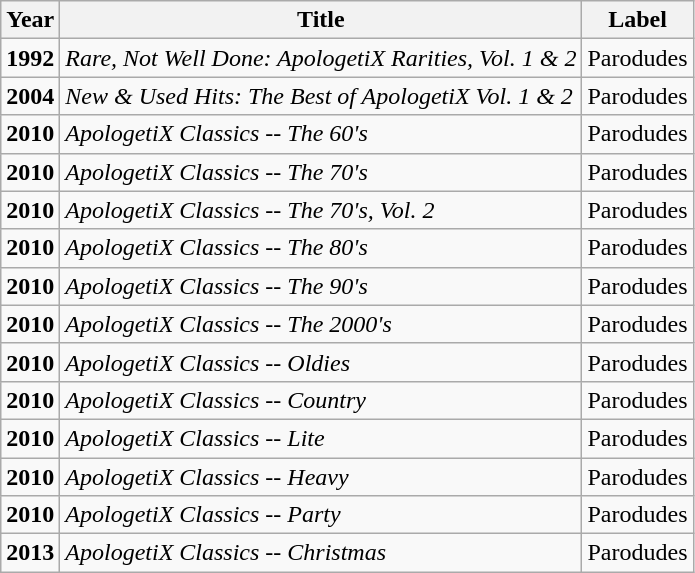<table class="wikitable">
<tr>
<th>Year</th>
<th>Title</th>
<th>Label</th>
</tr>
<tr>
<td><strong>1992</strong></td>
<td><em>Rare, Not Well Done: ApologetiX Rarities, Vol. 1 & 2</em></td>
<td>Parodudes</td>
</tr>
<tr>
<td><strong>2004</strong></td>
<td><em>New & Used Hits: The Best of ApologetiX Vol. 1 & 2</em></td>
<td>Parodudes</td>
</tr>
<tr>
<td><strong>2010</strong></td>
<td><em>ApologetiX Classics -- The 60's</em></td>
<td>Parodudes</td>
</tr>
<tr>
<td><strong>2010</strong></td>
<td><em>ApologetiX Classics -- The 70's</em></td>
<td>Parodudes</td>
</tr>
<tr>
<td><strong>2010</strong></td>
<td><em>ApologetiX Classics -- The 70's, Vol. 2</em></td>
<td>Parodudes</td>
</tr>
<tr>
<td><strong>2010</strong></td>
<td><em>ApologetiX Classics -- The 80's</em></td>
<td>Parodudes</td>
</tr>
<tr>
<td><strong>2010</strong></td>
<td><em>ApologetiX Classics -- The 90's</em></td>
<td>Parodudes</td>
</tr>
<tr>
<td><strong>2010</strong></td>
<td><em>ApologetiX Classics -- The 2000's</em></td>
<td>Parodudes</td>
</tr>
<tr>
<td><strong>2010</strong></td>
<td><em>ApologetiX Classics -- Oldies</em></td>
<td>Parodudes</td>
</tr>
<tr>
<td><strong>2010</strong></td>
<td><em>ApologetiX Classics -- Country</em></td>
<td>Parodudes</td>
</tr>
<tr>
<td><strong>2010</strong></td>
<td><em>ApologetiX Classics -- Lite</em></td>
<td>Parodudes</td>
</tr>
<tr>
<td><strong>2010</strong></td>
<td><em>ApologetiX Classics -- Heavy</em></td>
<td>Parodudes</td>
</tr>
<tr>
<td><strong>2010</strong></td>
<td><em>ApologetiX Classics -- Party</em></td>
<td>Parodudes</td>
</tr>
<tr>
<td><strong>2013</strong></td>
<td><em>ApologetiX Classics -- Christmas</em></td>
<td>Parodudes</td>
</tr>
</table>
